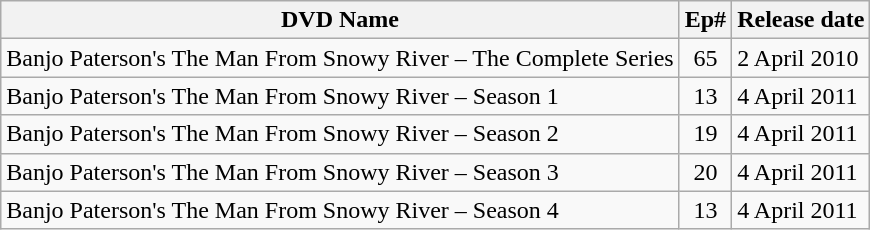<table class="wikitable">
<tr>
<th>DVD Name</th>
<th>Ep#</th>
<th>Release date</th>
</tr>
<tr>
<td>Banjo Paterson's The Man From Snowy River – The Complete Series</td>
<td style="text-align:center;">65</td>
<td>2 April 2010</td>
</tr>
<tr>
<td>Banjo Paterson's The Man From Snowy River – Season 1</td>
<td style="text-align:center;">13</td>
<td>4 April 2011</td>
</tr>
<tr>
<td>Banjo Paterson's The Man From Snowy River – Season 2</td>
<td style="text-align:center;">19</td>
<td>4 April 2011</td>
</tr>
<tr>
<td>Banjo Paterson's The Man From Snowy River – Season 3</td>
<td style="text-align:center;">20</td>
<td>4 April 2011</td>
</tr>
<tr>
<td>Banjo Paterson's The Man From Snowy River – Season 4</td>
<td style="text-align:center;">13</td>
<td>4 April 2011</td>
</tr>
</table>
